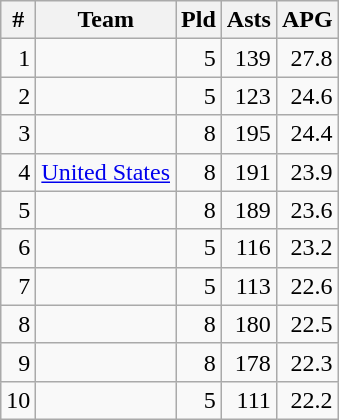<table class=wikitable style="text-align:right; display:inline-table;">
<tr>
<th>#</th>
<th>Team</th>
<th>Pld</th>
<th>Asts</th>
<th>APG</th>
</tr>
<tr>
<td>1</td>
<td align=left><strong></strong></td>
<td>5</td>
<td>139</td>
<td>27.8</td>
</tr>
<tr>
<td>2</td>
<td align=left></td>
<td>5</td>
<td>123</td>
<td>24.6</td>
</tr>
<tr>
<td>3</td>
<td align=left></td>
<td>8</td>
<td>195</td>
<td>24.4</td>
</tr>
<tr>
<td>4</td>
<td align=left> <a href='#'>United States</a></td>
<td>8</td>
<td>191</td>
<td>23.9</td>
</tr>
<tr>
<td>5</td>
<td align=left></td>
<td>8</td>
<td>189</td>
<td>23.6</td>
</tr>
<tr>
<td>6</td>
<td align=left></td>
<td>5</td>
<td>116</td>
<td>23.2</td>
</tr>
<tr>
<td>7</td>
<td align=left></td>
<td>5</td>
<td>113</td>
<td>22.6</td>
</tr>
<tr>
<td>8</td>
<td align=left></td>
<td>8</td>
<td>180</td>
<td>22.5</td>
</tr>
<tr>
<td>9</td>
<td align=left></td>
<td>8</td>
<td>178</td>
<td>22.3</td>
</tr>
<tr>
<td>10</td>
<td align=left></td>
<td>5</td>
<td>111</td>
<td>22.2</td>
</tr>
</table>
